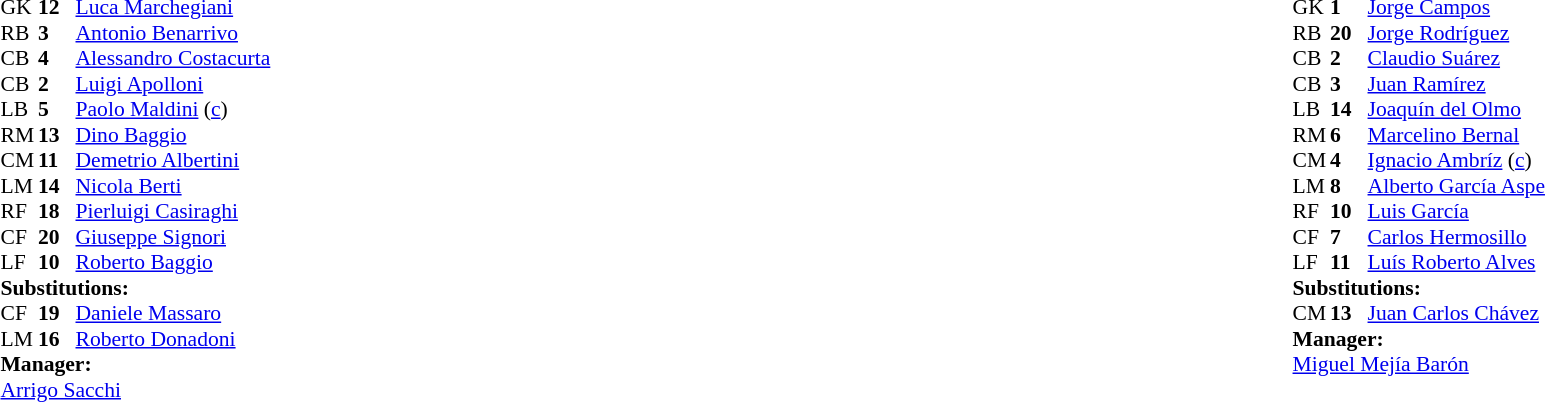<table width="100%">
<tr>
<td valign="top" width="50%"><br><table style="font-size: 90%" cellspacing="0" cellpadding="0">
<tr>
<th width="25"></th>
<th width="25"></th>
</tr>
<tr>
<td>GK</td>
<td><strong>12</strong></td>
<td><a href='#'>Luca Marchegiani</a></td>
</tr>
<tr>
<td>RB</td>
<td><strong>3</strong></td>
<td><a href='#'>Antonio Benarrivo</a></td>
</tr>
<tr>
<td>CB</td>
<td><strong>4</strong></td>
<td><a href='#'>Alessandro Costacurta</a></td>
</tr>
<tr>
<td>CB</td>
<td><strong>2</strong></td>
<td><a href='#'>Luigi Apolloni</a></td>
</tr>
<tr>
<td>LB</td>
<td><strong>5</strong></td>
<td><a href='#'>Paolo Maldini</a> (<a href='#'>c</a>)</td>
</tr>
<tr>
<td>RM</td>
<td><strong>13</strong></td>
<td><a href='#'>Dino Baggio</a></td>
<td></td>
<td></td>
</tr>
<tr>
<td>CM</td>
<td><strong>11</strong></td>
<td><a href='#'>Demetrio Albertini</a></td>
<td></td>
</tr>
<tr>
<td>LM</td>
<td><strong>14</strong></td>
<td><a href='#'>Nicola Berti</a></td>
</tr>
<tr>
<td>RF</td>
<td><strong>18</strong></td>
<td><a href='#'>Pierluigi Casiraghi</a></td>
<td></td>
<td></td>
</tr>
<tr>
<td>CF</td>
<td><strong>20</strong></td>
<td><a href='#'>Giuseppe Signori</a></td>
</tr>
<tr>
<td>LF</td>
<td><strong>10</strong></td>
<td><a href='#'>Roberto Baggio</a></td>
</tr>
<tr>
<td colspan=3><strong>Substitutions:</strong></td>
</tr>
<tr>
<td>CF</td>
<td><strong>19</strong></td>
<td><a href='#'>Daniele Massaro</a></td>
<td></td>
<td></td>
</tr>
<tr>
<td>LM</td>
<td><strong>16</strong></td>
<td><a href='#'>Roberto Donadoni</a></td>
<td></td>
<td></td>
</tr>
<tr>
<td colspan=3><strong>Manager:</strong></td>
</tr>
<tr>
<td colspan="4"><a href='#'>Arrigo Sacchi</a></td>
</tr>
</table>
</td>
<td></td>
<td valign="top" width="50%"><br><table style="font-size: 90%" cellspacing="0" cellpadding="0" align=center>
<tr>
<th width="25"></th>
<th width="25"></th>
</tr>
<tr>
<td>GK</td>
<td><strong>1</strong></td>
<td><a href='#'>Jorge Campos</a></td>
</tr>
<tr>
<td>RB</td>
<td><strong>20</strong></td>
<td><a href='#'>Jorge Rodríguez</a></td>
</tr>
<tr>
<td>CB</td>
<td><strong>2</strong></td>
<td><a href='#'>Claudio Suárez</a></td>
</tr>
<tr>
<td>CB</td>
<td><strong>3</strong></td>
<td><a href='#'>Juan Ramírez</a></td>
</tr>
<tr>
<td>LB</td>
<td><strong>14</strong></td>
<td><a href='#'>Joaquín del Olmo</a></td>
<td></td>
</tr>
<tr>
<td>RM</td>
<td><strong>6</strong></td>
<td><a href='#'>Marcelino Bernal</a></td>
</tr>
<tr>
<td>CM</td>
<td><strong>4</strong></td>
<td><a href='#'>Ignacio Ambríz</a> (<a href='#'>c</a>)</td>
</tr>
<tr>
<td>LM</td>
<td><strong>8</strong></td>
<td><a href='#'>Alberto García Aspe</a></td>
<td></td>
</tr>
<tr>
<td>RF</td>
<td><strong>10</strong></td>
<td><a href='#'>Luis García</a></td>
<td></td>
<td></td>
</tr>
<tr>
<td>CF</td>
<td><strong>7</strong></td>
<td><a href='#'>Carlos Hermosillo</a></td>
</tr>
<tr>
<td>LF</td>
<td><strong>11</strong></td>
<td><a href='#'>Luís Roberto Alves</a></td>
</tr>
<tr>
<td colspan=3><strong>Substitutions:</strong></td>
</tr>
<tr>
<td>CM</td>
<td><strong>13</strong></td>
<td><a href='#'>Juan Carlos Chávez</a></td>
<td></td>
<td></td>
</tr>
<tr>
<td colspan=3><strong>Manager:</strong></td>
</tr>
<tr>
<td colspan="4"><a href='#'>Miguel Mejía Barón</a></td>
</tr>
</table>
</td>
</tr>
</table>
